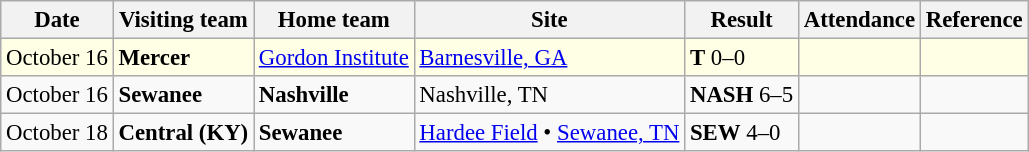<table class="wikitable" style="font-size:95%;">
<tr>
<th>Date</th>
<th>Visiting team</th>
<th>Home team</th>
<th>Site</th>
<th>Result</th>
<th>Attendance</th>
<th class="unsortable">Reference</th>
</tr>
<tr bgcolor=ffffe6>
<td>October 16</td>
<td><strong>Mercer</strong></td>
<td><a href='#'>Gordon Institute</a></td>
<td><a href='#'>Barnesville, GA</a></td>
<td><strong>T</strong> 0–0</td>
<td></td>
<td></td>
</tr>
<tr bgcolor=>
<td>October 16</td>
<td><strong>Sewanee</strong></td>
<td><strong>Nashville</strong></td>
<td>Nashville, TN</td>
<td><strong>NASH</strong> 6–5</td>
<td></td>
<td></td>
</tr>
<tr bgcolor=>
<td>October 18</td>
<td><strong>Central (KY)</strong></td>
<td><strong>Sewanee</strong></td>
<td><a href='#'>Hardee Field</a> • <a href='#'>Sewanee, TN</a></td>
<td><strong>SEW</strong> 4–0</td>
<td></td>
<td></td>
</tr>
</table>
